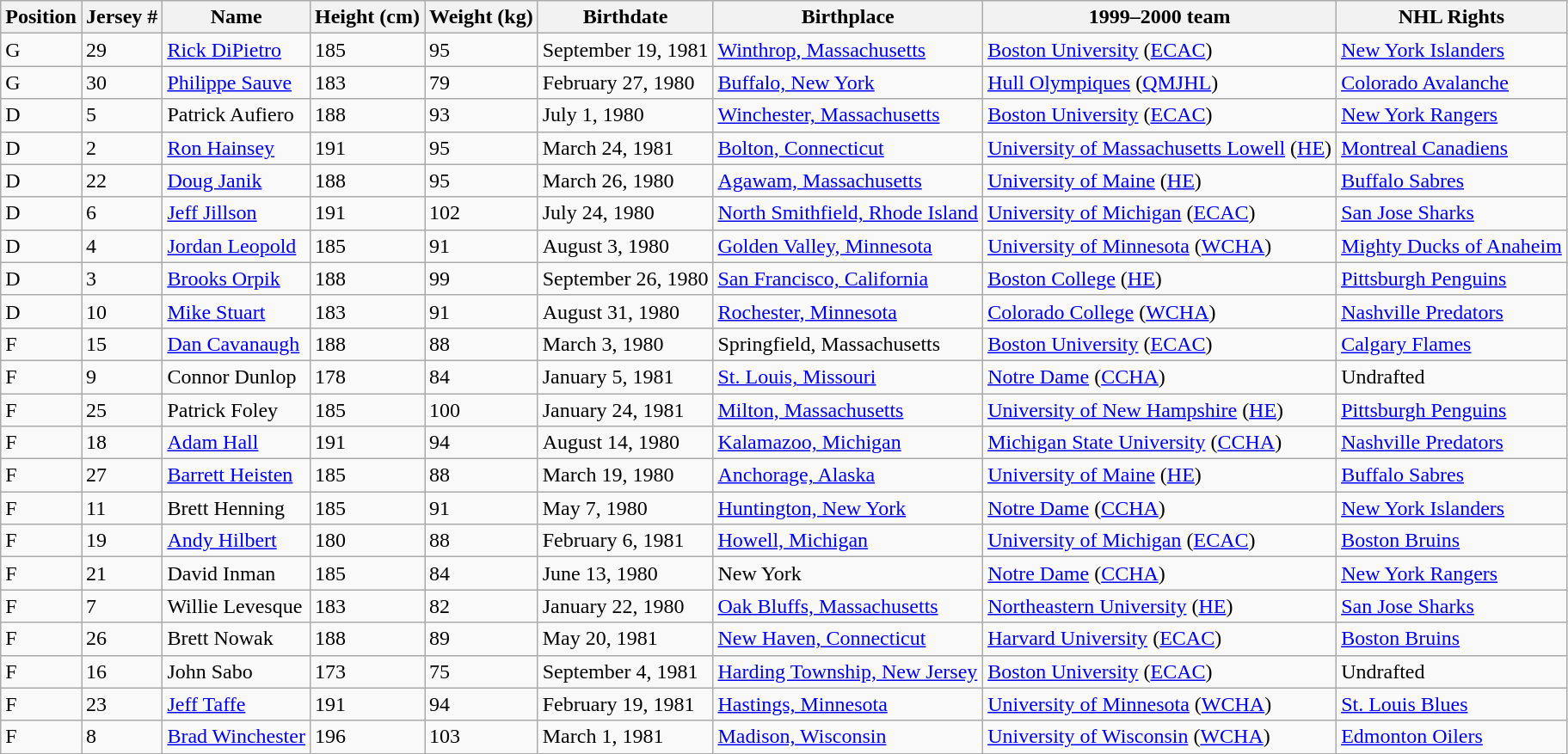<table class="wikitable sortable">
<tr>
<th>Position</th>
<th>Jersey #</th>
<th>Name</th>
<th>Height (cm)</th>
<th>Weight (kg)</th>
<th>Birthdate</th>
<th>Birthplace</th>
<th>1999–2000 team</th>
<th>NHL Rights</th>
</tr>
<tr>
<td>G</td>
<td>29</td>
<td><a href='#'>Rick DiPietro</a></td>
<td>185</td>
<td>95</td>
<td>September 19, 1981</td>
<td><a href='#'>Winthrop, Massachusetts</a></td>
<td><a href='#'>Boston University</a> (<a href='#'>ECAC</a>)</td>
<td><a href='#'>New York Islanders</a></td>
</tr>
<tr>
<td>G</td>
<td>30</td>
<td><a href='#'>Philippe Sauve</a></td>
<td>183</td>
<td>79</td>
<td>February 27, 1980</td>
<td><a href='#'>Buffalo, New York</a></td>
<td><a href='#'>Hull Olympiques</a> (<a href='#'>QMJHL</a>)</td>
<td><a href='#'>Colorado Avalanche</a></td>
</tr>
<tr>
<td>D</td>
<td>5</td>
<td>Patrick Aufiero</td>
<td>188</td>
<td>93</td>
<td>July 1, 1980</td>
<td><a href='#'>Winchester, Massachusetts</a></td>
<td><a href='#'>Boston University</a> (<a href='#'>ECAC</a>)</td>
<td><a href='#'>New York Rangers</a></td>
</tr>
<tr>
<td>D</td>
<td>2</td>
<td><a href='#'>Ron Hainsey</a></td>
<td>191</td>
<td>95</td>
<td>March 24, 1981</td>
<td><a href='#'>Bolton, Connecticut</a></td>
<td><a href='#'>University of Massachusetts Lowell</a> (<a href='#'>HE</a>)</td>
<td><a href='#'>Montreal Canadiens</a></td>
</tr>
<tr>
<td>D</td>
<td>22</td>
<td><a href='#'>Doug Janik</a></td>
<td>188</td>
<td>95</td>
<td>March 26, 1980</td>
<td><a href='#'>Agawam, Massachusetts</a></td>
<td><a href='#'>University of Maine</a> (<a href='#'>HE</a>)</td>
<td><a href='#'>Buffalo Sabres</a></td>
</tr>
<tr>
<td>D</td>
<td>6</td>
<td><a href='#'>Jeff Jillson</a></td>
<td>191</td>
<td>102</td>
<td>July 24, 1980</td>
<td><a href='#'>North Smithfield, Rhode Island</a></td>
<td><a href='#'>University of Michigan</a> (<a href='#'>ECAC</a>)</td>
<td><a href='#'>San Jose Sharks</a></td>
</tr>
<tr>
<td>D</td>
<td>4</td>
<td><a href='#'>Jordan Leopold</a></td>
<td>185</td>
<td>91</td>
<td>August 3, 1980</td>
<td><a href='#'>Golden Valley, Minnesota</a></td>
<td><a href='#'>University of Minnesota</a> (<a href='#'>WCHA</a>)</td>
<td><a href='#'>Mighty Ducks of Anaheim</a></td>
</tr>
<tr>
<td>D</td>
<td>3</td>
<td><a href='#'>Brooks Orpik</a></td>
<td>188</td>
<td>99</td>
<td>September 26, 1980</td>
<td><a href='#'>San Francisco, California</a></td>
<td><a href='#'>Boston College</a> (<a href='#'>HE</a>)</td>
<td><a href='#'>Pittsburgh Penguins</a></td>
</tr>
<tr>
<td>D</td>
<td>10</td>
<td><a href='#'>Mike Stuart</a></td>
<td>183</td>
<td>91</td>
<td>August 31, 1980</td>
<td><a href='#'>Rochester, Minnesota</a></td>
<td><a href='#'>Colorado College</a> (<a href='#'>WCHA</a>)</td>
<td><a href='#'>Nashville Predators</a></td>
</tr>
<tr>
<td>F</td>
<td>15</td>
<td><a href='#'>Dan Cavanaugh</a></td>
<td>188</td>
<td>88</td>
<td>March 3, 1980</td>
<td>Springfield, Massachusetts</td>
<td><a href='#'>Boston University</a> (<a href='#'>ECAC</a>)</td>
<td><a href='#'>Calgary Flames</a></td>
</tr>
<tr>
<td>F</td>
<td>9</td>
<td>Connor Dunlop</td>
<td>178</td>
<td>84</td>
<td>January 5, 1981</td>
<td><a href='#'>St. Louis, Missouri</a></td>
<td><a href='#'>Notre Dame</a> (<a href='#'>CCHA</a>)</td>
<td>Undrafted</td>
</tr>
<tr>
<td>F</td>
<td>25</td>
<td>Patrick Foley</td>
<td>185</td>
<td>100</td>
<td>January 24, 1981</td>
<td><a href='#'>Milton, Massachusetts</a></td>
<td><a href='#'>University of New Hampshire</a> (<a href='#'>HE</a>)</td>
<td><a href='#'>Pittsburgh Penguins</a></td>
</tr>
<tr>
<td>F</td>
<td>18</td>
<td><a href='#'>Adam Hall</a></td>
<td>191</td>
<td>94</td>
<td>August 14, 1980</td>
<td><a href='#'>Kalamazoo, Michigan</a></td>
<td><a href='#'>Michigan State University</a> (<a href='#'>CCHA</a>)</td>
<td><a href='#'>Nashville Predators</a></td>
</tr>
<tr>
<td>F</td>
<td>27</td>
<td><a href='#'>Barrett Heisten</a></td>
<td>185</td>
<td>88</td>
<td>March 19, 1980</td>
<td><a href='#'>Anchorage, Alaska</a></td>
<td><a href='#'>University of Maine</a> (<a href='#'>HE</a>)</td>
<td><a href='#'>Buffalo Sabres</a></td>
</tr>
<tr>
<td>F</td>
<td>11</td>
<td>Brett Henning</td>
<td>185</td>
<td>91</td>
<td>May 7, 1980</td>
<td><a href='#'>Huntington, New York</a></td>
<td><a href='#'>Notre Dame</a> (<a href='#'>CCHA</a>)</td>
<td><a href='#'>New York Islanders</a></td>
</tr>
<tr>
<td>F</td>
<td>19</td>
<td><a href='#'>Andy Hilbert</a></td>
<td>180</td>
<td>88</td>
<td>February 6, 1981</td>
<td><a href='#'>Howell, Michigan</a></td>
<td><a href='#'>University of Michigan</a> (<a href='#'>ECAC</a>)</td>
<td><a href='#'>Boston Bruins</a></td>
</tr>
<tr>
<td>F</td>
<td>21</td>
<td>David Inman</td>
<td>185</td>
<td>84</td>
<td>June 13, 1980</td>
<td>New York</td>
<td><a href='#'>Notre Dame</a> (<a href='#'>CCHA</a>)</td>
<td><a href='#'>New York Rangers</a></td>
</tr>
<tr>
<td>F</td>
<td>7</td>
<td>Willie Levesque</td>
<td>183</td>
<td>82</td>
<td>January 22, 1980</td>
<td><a href='#'>Oak Bluffs, Massachusetts</a></td>
<td><a href='#'>Northeastern University</a> (<a href='#'>HE</a>)</td>
<td><a href='#'>San Jose Sharks</a></td>
</tr>
<tr>
<td>F</td>
<td>26</td>
<td>Brett Nowak</td>
<td>188</td>
<td>89</td>
<td>May 20, 1981</td>
<td><a href='#'>New Haven, Connecticut</a></td>
<td><a href='#'>Harvard University</a> (<a href='#'>ECAC</a>)</td>
<td><a href='#'>Boston Bruins</a></td>
</tr>
<tr>
<td>F</td>
<td>16</td>
<td>John Sabo</td>
<td>173</td>
<td>75</td>
<td>September 4, 1981</td>
<td><a href='#'>Harding Township, New Jersey</a></td>
<td><a href='#'>Boston University</a> (<a href='#'>ECAC</a>)</td>
<td>Undrafted</td>
</tr>
<tr>
<td>F</td>
<td>23</td>
<td><a href='#'>Jeff Taffe</a></td>
<td>191</td>
<td>94</td>
<td>February 19, 1981</td>
<td><a href='#'>Hastings, Minnesota</a></td>
<td><a href='#'>University of Minnesota</a> (<a href='#'>WCHA</a>)</td>
<td><a href='#'>St. Louis Blues</a></td>
</tr>
<tr>
<td>F</td>
<td>8</td>
<td><a href='#'>Brad Winchester</a></td>
<td>196</td>
<td>103</td>
<td>March 1, 1981</td>
<td><a href='#'>Madison, Wisconsin</a></td>
<td><a href='#'>University of Wisconsin</a> (<a href='#'>WCHA</a>)</td>
<td><a href='#'>Edmonton Oilers</a></td>
</tr>
</table>
